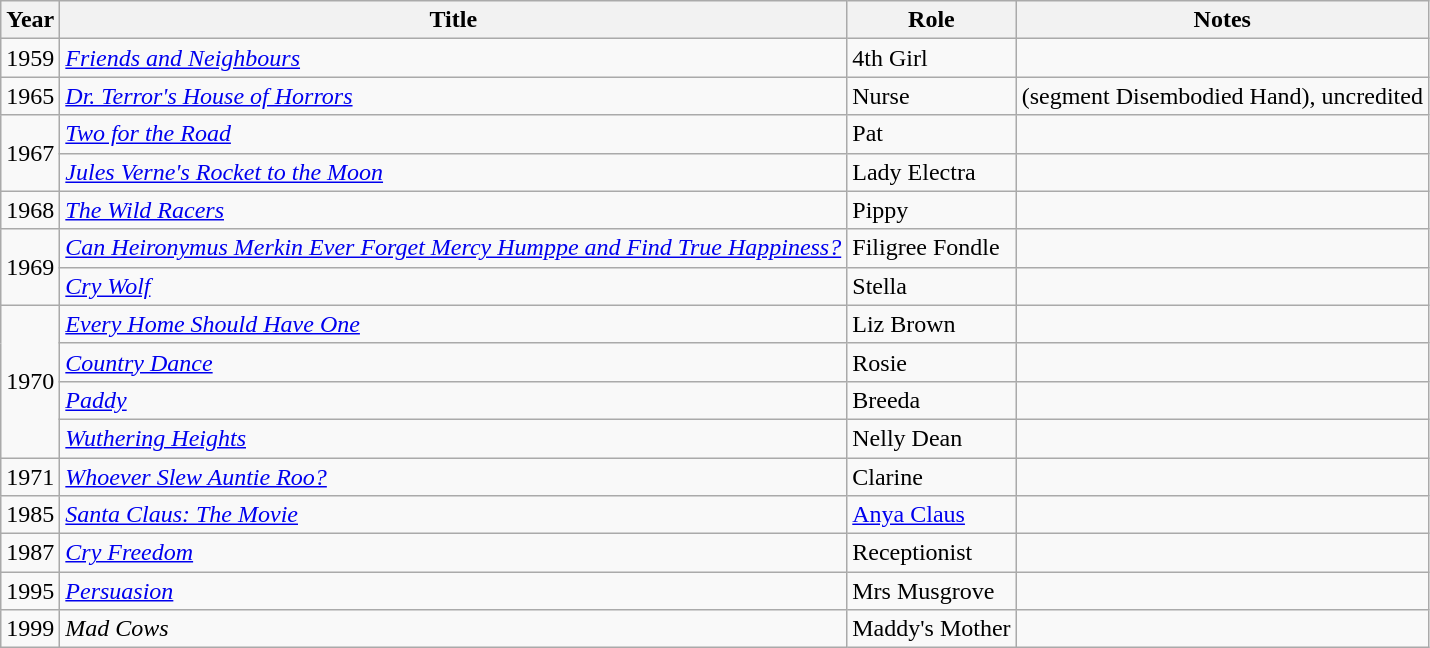<table class="wikitable">
<tr>
<th scope=col>Year</th>
<th scope=col>Title</th>
<th scope=col>Role</th>
<th scope=col>Notes</th>
</tr>
<tr>
<td>1959</td>
<td><em><a href='#'>Friends and Neighbours</a></em></td>
<td>4th Girl</td>
<td></td>
</tr>
<tr>
<td>1965</td>
<td><em><a href='#'>Dr. Terror's House of Horrors</a></em></td>
<td>Nurse</td>
<td>(segment Disembodied Hand), uncredited</td>
</tr>
<tr>
<td rowspan=2>1967</td>
<td><em><a href='#'>Two for the Road</a></em></td>
<td>Pat</td>
<td></td>
</tr>
<tr>
<td><em><a href='#'>Jules Verne's Rocket to the Moon</a></em></td>
<td>Lady Electra</td>
<td></td>
</tr>
<tr>
<td>1968</td>
<td><em><a href='#'>The Wild Racers</a></em></td>
<td>Pippy</td>
<td></td>
</tr>
<tr>
<td rowspan=2>1969</td>
<td><em><a href='#'>Can Heironymus Merkin Ever Forget Mercy Humppe and Find True Happiness?</a></em></td>
<td>Filigree Fondle</td>
<td></td>
</tr>
<tr>
<td><em><a href='#'>Cry Wolf</a></em></td>
<td>Stella</td>
<td></td>
</tr>
<tr>
<td rowspan=4>1970</td>
<td><em><a href='#'>Every Home Should Have One</a></em></td>
<td>Liz Brown</td>
<td></td>
</tr>
<tr>
<td><em><a href='#'>Country Dance</a></em></td>
<td>Rosie</td>
<td></td>
</tr>
<tr>
<td><em><a href='#'>Paddy</a></em></td>
<td>Breeda</td>
<td></td>
</tr>
<tr>
<td><em><a href='#'>Wuthering Heights</a></em></td>
<td>Nelly Dean</td>
<td></td>
</tr>
<tr>
<td>1971</td>
<td><em><a href='#'>Whoever Slew Auntie Roo?</a></em></td>
<td>Clarine</td>
<td></td>
</tr>
<tr>
<td>1985</td>
<td><em><a href='#'>Santa Claus: The Movie</a></em></td>
<td><a href='#'>Anya Claus</a></td>
<td></td>
</tr>
<tr>
<td>1987</td>
<td><em><a href='#'>Cry Freedom</a></em></td>
<td>Receptionist</td>
<td></td>
</tr>
<tr>
<td>1995</td>
<td><em><a href='#'>Persuasion</a></em></td>
<td>Mrs Musgrove</td>
<td></td>
</tr>
<tr>
<td>1999</td>
<td><em>Mad Cows</em></td>
<td>Maddy's Mother</td>
<td></td>
</tr>
</table>
